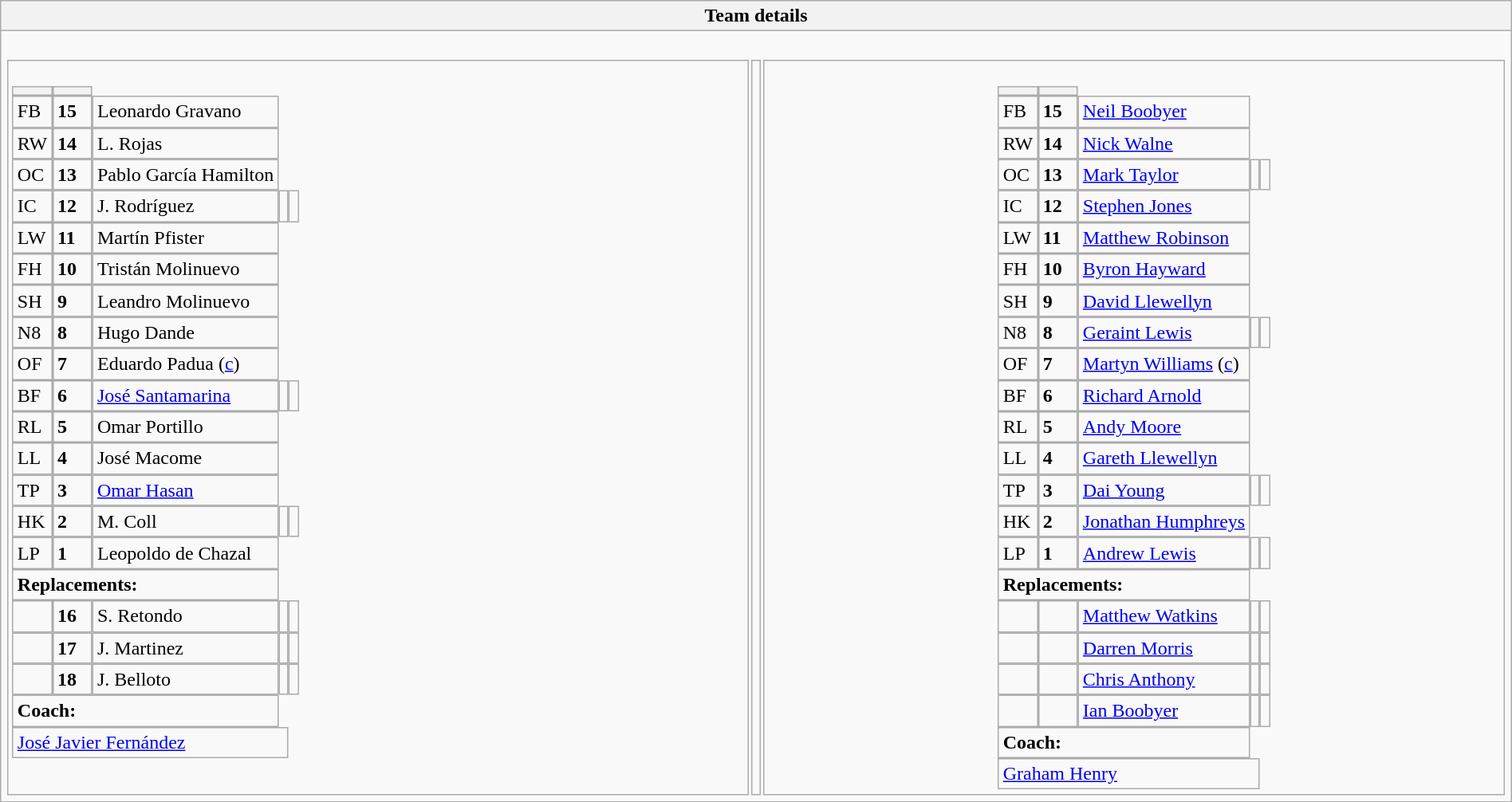<table style="width:100%" class="wikitable collapsible collapsed">
<tr>
<th>Team details</th>
</tr>
<tr>
<td><br><table style="width:100%">
<tr>
<td style="vertical-align:top;width:50%"><br><table cellspacing="0" cellpadding="0">
<tr>
<th width="25"></th>
<th width="25"></th>
</tr>
<tr>
<td>FB</td>
<td><strong>15</strong></td>
<td>Leonardo Gravano</td>
</tr>
<tr>
<td>RW</td>
<td><strong>14</strong></td>
<td>L. Rojas</td>
</tr>
<tr>
<td>OC</td>
<td><strong>13</strong></td>
<td>Pablo García Hamilton</td>
</tr>
<tr>
<td>IC</td>
<td><strong>12</strong></td>
<td>J. Rodríguez</td>
<td></td>
<td></td>
</tr>
<tr>
<td>LW</td>
<td><strong>11</strong></td>
<td>Martín Pfister</td>
</tr>
<tr>
<td>FH</td>
<td><strong>10</strong></td>
<td>Tristán Molinuevo</td>
</tr>
<tr>
<td>SH</td>
<td><strong>9</strong></td>
<td>Leandro Molinuevo</td>
</tr>
<tr>
<td>N8</td>
<td><strong>8</strong></td>
<td>Hugo Dande</td>
</tr>
<tr>
<td>OF</td>
<td><strong>7</strong></td>
<td>Eduardo Padua (<a href='#'>c</a>)</td>
</tr>
<tr>
<td>BF</td>
<td><strong>6</strong></td>
<td><a href='#'>José Santamarina</a></td>
<td></td>
<td></td>
</tr>
<tr>
<td>RL</td>
<td><strong>5</strong></td>
<td>Omar Portillo</td>
</tr>
<tr>
<td>LL</td>
<td><strong>4</strong></td>
<td>José Macome</td>
</tr>
<tr>
<td>TP</td>
<td><strong>3</strong></td>
<td><a href='#'>Omar Hasan</a></td>
</tr>
<tr>
<td>HK</td>
<td><strong>2</strong></td>
<td>M. Coll</td>
<td></td>
<td></td>
</tr>
<tr>
<td>LP</td>
<td><strong>1</strong></td>
<td>Leopoldo de Chazal</td>
</tr>
<tr>
<td colspan=3><strong>Replacements:</strong></td>
</tr>
<tr>
<td></td>
<td><strong>16</strong></td>
<td>S. Retondo</td>
<td></td>
<td></td>
</tr>
<tr>
<td></td>
<td><strong>17</strong></td>
<td>J. Martinez</td>
<td></td>
<td></td>
</tr>
<tr>
<td></td>
<td><strong>18</strong></td>
<td>J. Belloto</td>
<td></td>
<td></td>
</tr>
<tr>
<td colspan=3><strong>Coach:</strong></td>
</tr>
<tr>
<td colspan="4"><a href='#'>José Javier Fernández</a></td>
</tr>
</table>
</td>
<td style="vertical-align:top"></td>
<td style="vertical-align:top;width:50%"><br><table cellspacing="0" cellpadding="0" style="margin:auto">
<tr>
<th width="25"></th>
<th width="25"></th>
</tr>
<tr>
<td>FB</td>
<td><strong>15</strong></td>
<td><a href='#'>Neil Boobyer</a></td>
</tr>
<tr>
<td>RW</td>
<td><strong>14</strong></td>
<td><a href='#'>Nick Walne</a></td>
</tr>
<tr>
<td>OC</td>
<td><strong>13</strong></td>
<td><a href='#'>Mark Taylor</a></td>
<td></td>
<td></td>
</tr>
<tr>
<td>IC</td>
<td><strong>12</strong></td>
<td><a href='#'>Stephen Jones</a></td>
</tr>
<tr>
<td>LW</td>
<td><strong>11</strong></td>
<td><a href='#'>Matthew Robinson</a></td>
</tr>
<tr>
<td>FH</td>
<td><strong>10</strong></td>
<td><a href='#'>Byron Hayward</a></td>
</tr>
<tr>
<td>SH</td>
<td><strong>9</strong></td>
<td><a href='#'>David Llewellyn</a></td>
</tr>
<tr>
<td>N8</td>
<td><strong>8</strong></td>
<td><a href='#'>Geraint Lewis</a></td>
<td></td>
<td></td>
</tr>
<tr>
<td>OF</td>
<td><strong>7</strong></td>
<td><a href='#'>Martyn Williams</a> (<a href='#'>c</a>)</td>
</tr>
<tr>
<td>BF</td>
<td><strong>6</strong></td>
<td><a href='#'>Richard Arnold</a></td>
</tr>
<tr>
<td>RL</td>
<td><strong>5</strong></td>
<td><a href='#'>Andy Moore</a></td>
</tr>
<tr>
<td>LL</td>
<td><strong>4</strong></td>
<td><a href='#'>Gareth Llewellyn</a></td>
</tr>
<tr>
<td>TP</td>
<td><strong>3</strong></td>
<td><a href='#'>Dai Young</a></td>
<td></td>
<td></td>
</tr>
<tr>
<td>HK</td>
<td><strong>2</strong></td>
<td><a href='#'>Jonathan Humphreys</a></td>
</tr>
<tr>
<td>LP</td>
<td><strong>1</strong></td>
<td><a href='#'>Andrew Lewis</a></td>
<td></td>
<td></td>
</tr>
<tr>
<td colspan=3><strong>Replacements:</strong></td>
</tr>
<tr>
<td></td>
<td><strong> </strong></td>
<td><a href='#'>Matthew Watkins</a></td>
<td></td>
<td></td>
</tr>
<tr>
<td></td>
<td><strong> </strong></td>
<td><a href='#'>Darren Morris</a></td>
<td></td>
<td></td>
</tr>
<tr>
<td></td>
<td><strong> </strong></td>
<td><a href='#'>Chris Anthony</a></td>
<td></td>
<td></td>
</tr>
<tr>
<td></td>
<td><strong> </strong></td>
<td><a href='#'>Ian Boobyer</a></td>
<td></td>
<td></td>
</tr>
<tr>
<td colspan=3><strong>Coach:</strong></td>
</tr>
<tr>
<td colspan="4"><a href='#'>Graham Henry</a></td>
</tr>
</table>
</td>
</tr>
</table>
</td>
</tr>
</table>
